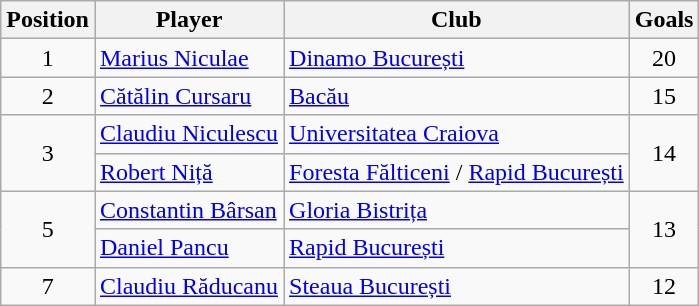<table class="wikitable">
<tr>
<th style="width:28px">Position</th>
<th>Player</th>
<th>Club</th>
<th>Goals</th>
</tr>
<tr>
<td rowspan="1" align="center">1</td>
<td><a href='#'>Marius Niculae</a></td>
<td><a href='#'>Dinamo București</a></td>
<td align=center>20</td>
</tr>
<tr>
<td rowspan="1" align="center">2</td>
<td><a href='#'>Cătălin Cursaru</a></td>
<td><a href='#'>Bacău</a></td>
<td align=center>15</td>
</tr>
<tr>
<td rowspan="2" align="center">3</td>
<td><a href='#'>Claudiu Niculescu</a></td>
<td><a href='#'>Universitatea Craiova</a></td>
<td rowspan="2" align=center>14</td>
</tr>
<tr>
<td><a href='#'>Robert Niță</a></td>
<td><a href='#'>Foresta Fălticeni</a> / <a href='#'>Rapid București</a></td>
</tr>
<tr>
<td rowspan="2" align="center">5</td>
<td><a href='#'>Constantin Bârsan</a></td>
<td><a href='#'>Gloria Bistrița</a></td>
<td rowspan="2" align=center>13</td>
</tr>
<tr>
<td><a href='#'>Daniel Pancu</a></td>
<td><a href='#'>Rapid București</a></td>
</tr>
<tr>
<td rowspan="1" align="center">7</td>
<td><a href='#'>Claudiu Răducanu</a></td>
<td><a href='#'>Steaua București</a></td>
<td align="center">12</td>
</tr>
</table>
